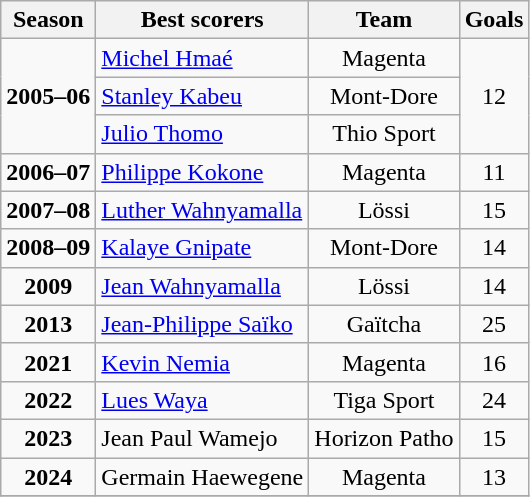<table class="wikitable" style="text-align:center;">
<tr>
<th>Season</th>
<th>Best scorers</th>
<th>Team</th>
<th>Goals</th>
</tr>
<tr>
<td rowspan=3><strong>2005–06</strong></td>
<td align=left> <a href='#'>Michel Hmaé</a></td>
<td>Magenta</td>
<td rowspan=3>12</td>
</tr>
<tr>
<td align=left> <a href='#'>Stanley Kabeu</a></td>
<td>Mont-Dore</td>
</tr>
<tr>
<td align=left> <a href='#'>Julio Thomo</a></td>
<td>Thio Sport</td>
</tr>
<tr>
<td><strong>2006–07</strong></td>
<td align=left> <a href='#'>Philippe Kokone</a></td>
<td>Magenta</td>
<td>11</td>
</tr>
<tr>
<td><strong>2007–08</strong></td>
<td align=left> <a href='#'>Luther Wahnyamalla</a></td>
<td>Lössi</td>
<td>15</td>
</tr>
<tr>
<td><strong>2008–09</strong></td>
<td align=left> <a href='#'>Kalaye Gnipate</a></td>
<td>Mont-Dore</td>
<td>14</td>
</tr>
<tr>
<td><strong>2009</strong></td>
<td align=left> <a href='#'>Jean Wahnyamalla</a></td>
<td>Lössi</td>
<td>14</td>
</tr>
<tr>
<td><strong>2013</strong></td>
<td align=left> <a href='#'>Jean-Philippe Saïko</a></td>
<td>Gaïtcha</td>
<td>25</td>
</tr>
<tr>
<td><strong>2021</strong></td>
<td align=left> <a href='#'>Kevin Nemia</a></td>
<td>Magenta</td>
<td>16</td>
</tr>
<tr>
<td><strong>2022</strong></td>
<td align=left> <a href='#'>Lues Waya</a></td>
<td>Tiga Sport</td>
<td>24</td>
</tr>
<tr>
<td><strong>2023</strong></td>
<td align=left> Jean Paul Wamejo</td>
<td>Horizon Patho</td>
<td>15</td>
</tr>
<tr>
<td><strong>2024</strong></td>
<td align=left> Germain Haewegene</td>
<td>Magenta</td>
<td>13</td>
</tr>
<tr>
</tr>
</table>
